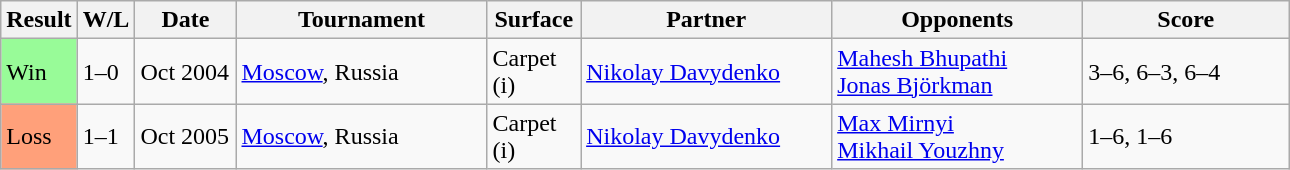<table class="sortable wikitable">
<tr>
<th style="width:40px">Result</th>
<th style="width:30px" class="unsortable">W/L</th>
<th style="width:60px">Date</th>
<th style="width:160px">Tournament</th>
<th style="width:55px">Surface</th>
<th style="width:160px">Partner</th>
<th style="width:160px">Opponents</th>
<th style="width:130px" class="unsortable">Score</th>
</tr>
<tr>
<td style="background:#98fb98;">Win</td>
<td>1–0</td>
<td>Oct 2004</td>
<td><a href='#'>Moscow</a>, Russia</td>
<td>Carpet (i)</td>
<td> <a href='#'>Nikolay Davydenko</a></td>
<td> <a href='#'>Mahesh Bhupathi</a><br> <a href='#'>Jonas Björkman</a></td>
<td>3–6, 6–3, 6–4</td>
</tr>
<tr>
<td style="background:#ffa07a;">Loss</td>
<td>1–1</td>
<td>Oct 2005</td>
<td><a href='#'>Moscow</a>, Russia</td>
<td>Carpet (i)</td>
<td> <a href='#'>Nikolay Davydenko</a></td>
<td> <a href='#'>Max Mirnyi</a><br> <a href='#'>Mikhail Youzhny</a></td>
<td>1–6, 1–6</td>
</tr>
</table>
